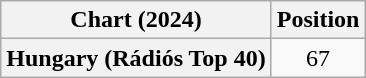<table class="wikitable plainrowheaders" style="text-align:center">
<tr>
<th scope="col">Chart (2024)</th>
<th scope="col">Position</th>
</tr>
<tr>
<th scope="row">Hungary (Rádiós Top 40)</th>
<td>67</td>
</tr>
</table>
